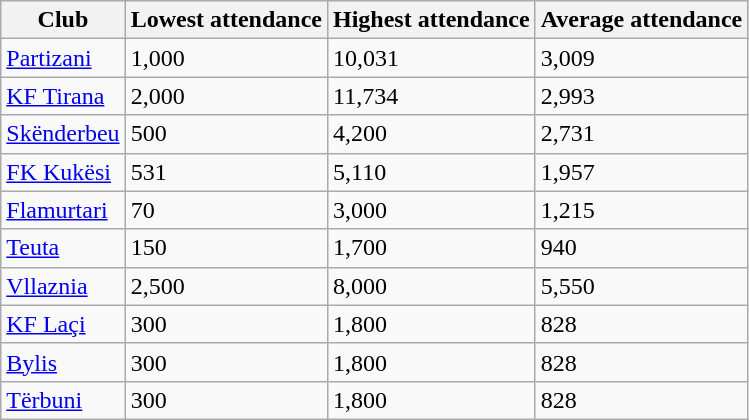<table class="wikitable sortable">
<tr>
<th>Club</th>
<th>Lowest attendance</th>
<th>Highest attendance</th>
<th>Average attendance</th>
</tr>
<tr>
<td><a href='#'>Partizani</a></td>
<td>1,000</td>
<td>10,031</td>
<td>3,009</td>
</tr>
<tr>
<td><a href='#'>KF Tirana</a></td>
<td>2,000</td>
<td>11,734</td>
<td>2,993</td>
</tr>
<tr>
<td><a href='#'>Skënderbeu</a></td>
<td>500</td>
<td>4,200</td>
<td>2,731</td>
</tr>
<tr>
<td><a href='#'>FK Kukësi</a></td>
<td>531</td>
<td>5,110</td>
<td>1,957</td>
</tr>
<tr>
<td><a href='#'>Flamurtari</a></td>
<td>70</td>
<td>3,000</td>
<td>1,215</td>
</tr>
<tr>
<td><a href='#'>Teuta</a></td>
<td>150</td>
<td>1,700</td>
<td>940</td>
</tr>
<tr>
<td><a href='#'>Vllaznia</a></td>
<td>2,500</td>
<td>8,000</td>
<td>5,550</td>
</tr>
<tr>
<td><a href='#'>KF Laçi</a></td>
<td>300</td>
<td>1,800</td>
<td>828</td>
</tr>
<tr>
<td><a href='#'>Bylis</a></td>
<td>300</td>
<td>1,800</td>
<td>828</td>
</tr>
<tr>
<td><a href='#'>Tërbuni</a></td>
<td>300</td>
<td>1,800</td>
<td>828</td>
</tr>
</table>
